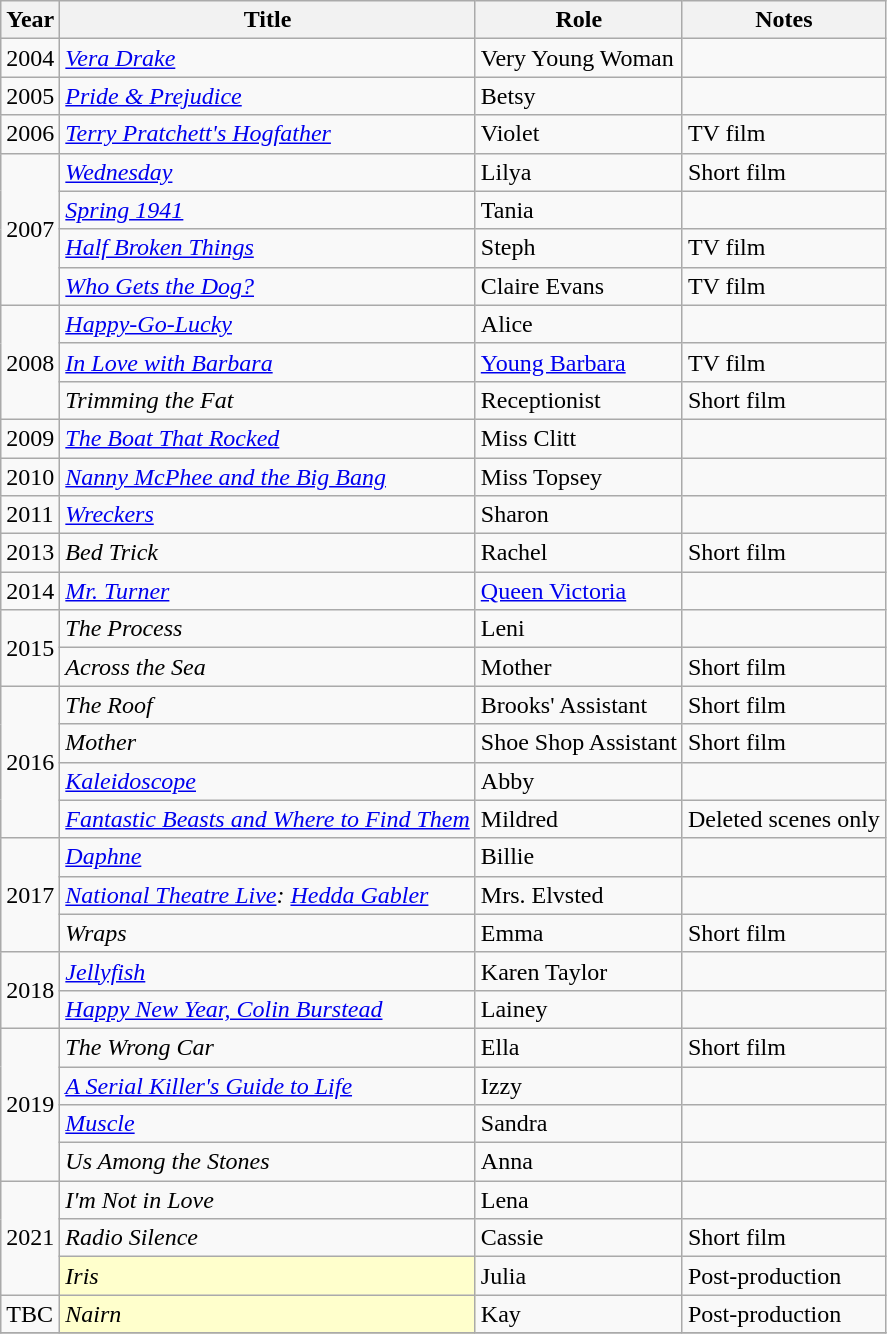<table class="wikitable sortable">
<tr>
<th>Year</th>
<th>Title</th>
<th>Role</th>
<th class="unsortable">Notes</th>
</tr>
<tr>
<td>2004</td>
<td><em><a href='#'>Vera Drake</a></em></td>
<td>Very Young Woman</td>
<td></td>
</tr>
<tr>
<td>2005</td>
<td><em><a href='#'>Pride & Prejudice</a></em></td>
<td>Betsy</td>
<td></td>
</tr>
<tr>
<td>2006</td>
<td><em><a href='#'>Terry Pratchett's Hogfather</a></em></td>
<td>Violet</td>
<td>TV film</td>
</tr>
<tr>
<td rowspan="4">2007</td>
<td><em><a href='#'>Wednesday</a></em></td>
<td>Lilya</td>
<td>Short film</td>
</tr>
<tr>
<td><em><a href='#'>Spring 1941</a></em></td>
<td>Tania</td>
<td></td>
</tr>
<tr>
<td><em><a href='#'>Half Broken Things</a></em></td>
<td>Steph</td>
<td>TV film</td>
</tr>
<tr>
<td><em><a href='#'>Who Gets the Dog?</a></em></td>
<td>Claire Evans</td>
<td>TV film</td>
</tr>
<tr>
<td rowspan="3">2008</td>
<td><em><a href='#'>Happy-Go-Lucky</a></em></td>
<td>Alice</td>
<td></td>
</tr>
<tr>
<td><em><a href='#'>In Love with Barbara</a></em></td>
<td><a href='#'>Young Barbara</a></td>
<td>TV film</td>
</tr>
<tr>
<td><em>Trimming the Fat</em></td>
<td>Receptionist</td>
<td>Short film</td>
</tr>
<tr>
<td>2009</td>
<td><em><a href='#'>The Boat That Rocked</a></em></td>
<td>Miss Clitt</td>
<td></td>
</tr>
<tr>
<td>2010</td>
<td><em><a href='#'>Nanny McPhee and the Big Bang</a></em></td>
<td>Miss Topsey</td>
<td></td>
</tr>
<tr>
<td>2011</td>
<td><em><a href='#'>Wreckers</a></em></td>
<td>Sharon</td>
<td></td>
</tr>
<tr>
<td>2013</td>
<td><em>Bed Trick</em></td>
<td>Rachel</td>
<td>Short film</td>
</tr>
<tr>
<td>2014</td>
<td><em><a href='#'>Mr. Turner</a></em></td>
<td><a href='#'>Queen Victoria</a></td>
<td></td>
</tr>
<tr>
<td rowspan="2">2015</td>
<td><em>The Process</em></td>
<td>Leni</td>
<td></td>
</tr>
<tr>
<td><em>Across the Sea</em></td>
<td>Mother</td>
<td>Short film</td>
</tr>
<tr>
<td rowspan="4">2016</td>
<td><em>The Roof</em></td>
<td>Brooks' Assistant</td>
<td>Short film</td>
</tr>
<tr>
<td><em>Mother</em></td>
<td>Shoe Shop Assistant</td>
<td>Short film</td>
</tr>
<tr>
<td><em><a href='#'>Kaleidoscope</a></em></td>
<td>Abby</td>
<td></td>
</tr>
<tr>
<td><em><a href='#'>Fantastic Beasts and Where to Find Them</a></em></td>
<td>Mildred</td>
<td>Deleted scenes only</td>
</tr>
<tr>
<td rowspan="3">2017</td>
<td><em><a href='#'>Daphne</a></em></td>
<td>Billie</td>
<td></td>
</tr>
<tr>
<td><em><a href='#'>National Theatre Live</a>: <a href='#'>Hedda Gabler</a></em></td>
<td>Mrs. Elvsted</td>
<td></td>
</tr>
<tr>
<td><em>Wraps</em></td>
<td>Emma</td>
<td>Short film</td>
</tr>
<tr>
<td rowspan="2">2018</td>
<td><em><a href='#'>Jellyfish</a></em></td>
<td>Karen Taylor</td>
<td></td>
</tr>
<tr>
<td><em><a href='#'>Happy New Year, Colin Burstead</a></em></td>
<td>Lainey</td>
<td></td>
</tr>
<tr>
<td rowspan="4">2019</td>
<td><em>The Wrong Car</em></td>
<td>Ella</td>
<td>Short film</td>
</tr>
<tr>
<td><em><a href='#'>A Serial Killer's Guide to Life</a></em></td>
<td>Izzy</td>
<td></td>
</tr>
<tr>
<td><em><a href='#'>Muscle</a></em></td>
<td>Sandra</td>
<td></td>
</tr>
<tr>
<td><em>Us Among the Stones</em></td>
<td>Anna</td>
<td></td>
</tr>
<tr>
<td rowspan="3">2021</td>
<td><em>I'm Not in Love</em></td>
<td>Lena</td>
<td></td>
</tr>
<tr>
<td><em>Radio Silence</em></td>
<td>Cassie</td>
<td>Short film</td>
</tr>
<tr>
<td style="background:#FFFFCC;"><em>Iris</em> </td>
<td>Julia</td>
<td>Post-production</td>
</tr>
<tr>
<td>TBC</td>
<td style="background:#FFFFCC;"><em>Nairn</em> </td>
<td>Kay</td>
<td>Post-production</td>
</tr>
<tr>
</tr>
</table>
